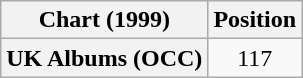<table class="wikitable plainrowheaders" style="text-align:center">
<tr>
<th>Chart (1999)</th>
<th>Position</th>
</tr>
<tr>
<th scope="row">UK Albums (OCC)</th>
<td>117</td>
</tr>
</table>
